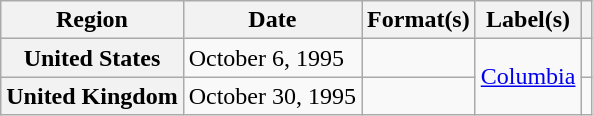<table class="wikitable plainrowheaders">
<tr>
<th scope="col">Region</th>
<th scope="col">Date</th>
<th scope="col">Format(s)</th>
<th scope="col">Label(s)</th>
<th scope="col"></th>
</tr>
<tr>
<th scope="row">United States</th>
<td>October 6, 1995</td>
<td></td>
<td rowspan="2"><a href='#'>Columbia</a></td>
<td></td>
</tr>
<tr>
<th scope="row">United Kingdom</th>
<td>October 30, 1995</td>
<td></td>
<td></td>
</tr>
</table>
